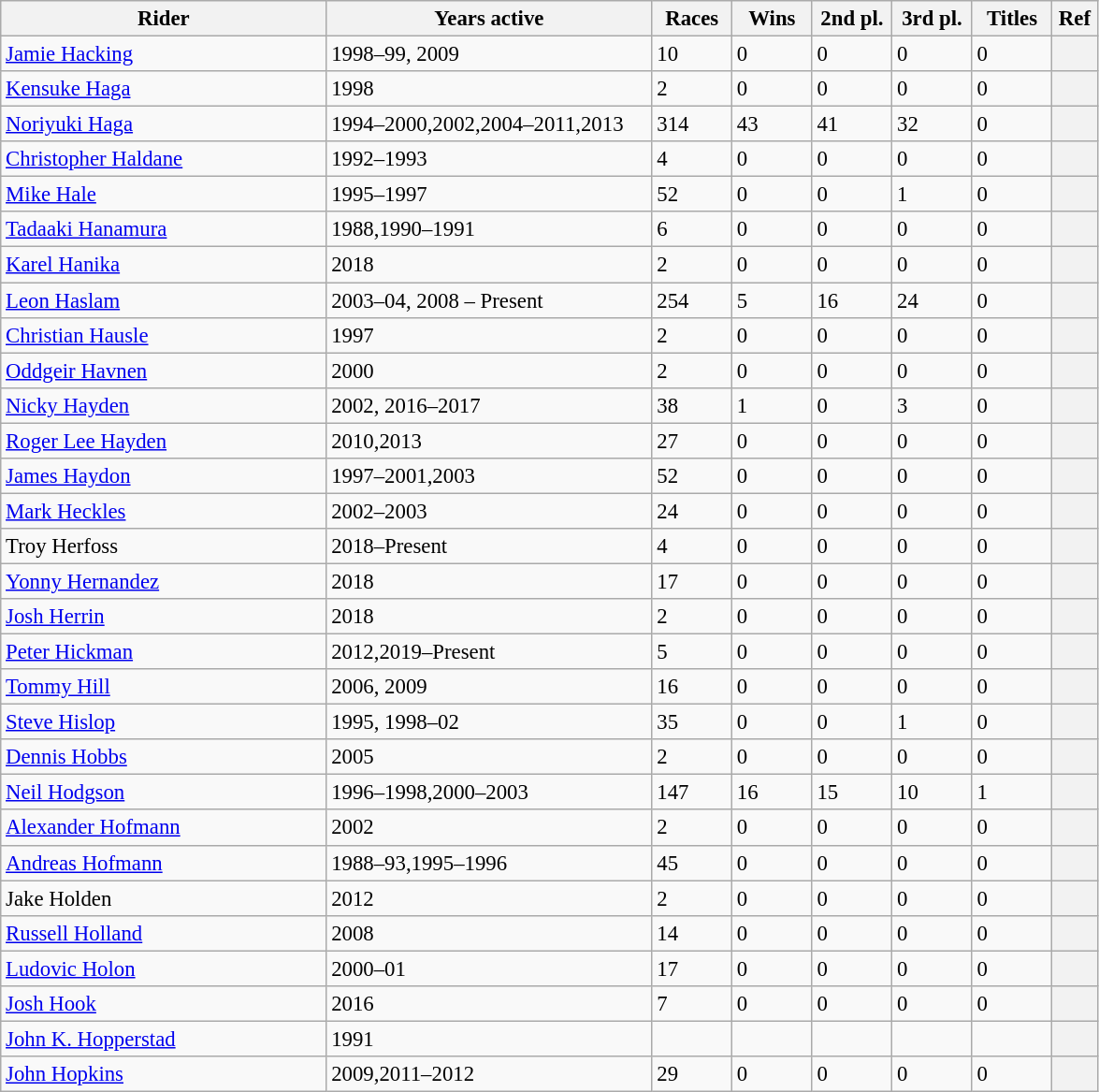<table class="wikitable" style="font-size:95%;">
<tr>
<th width="225">Rider</th>
<th width="225">Years active</th>
<th width="50">Races</th>
<th width="50">Wins</th>
<th width="50">2nd pl.</th>
<th width="50">3rd pl.</th>
<th width="50">Titles</th>
<th width="25">Ref</th>
</tr>
<tr>
<td> <a href='#'>Jamie Hacking</a></td>
<td>1998–99, 2009</td>
<td>10</td>
<td>0</td>
<td>0</td>
<td>0</td>
<td>0</td>
<th></th>
</tr>
<tr>
<td> <a href='#'>Kensuke Haga</a></td>
<td>1998</td>
<td>2</td>
<td>0</td>
<td>0</td>
<td>0</td>
<td>0</td>
<th></th>
</tr>
<tr>
<td> <a href='#'>Noriyuki Haga</a></td>
<td>1994–2000,2002,2004–2011,2013</td>
<td>314</td>
<td>43</td>
<td>41</td>
<td>32</td>
<td>0</td>
<th></th>
</tr>
<tr>
<td> <a href='#'>Christopher Haldane</a></td>
<td>1992–1993</td>
<td>4</td>
<td>0</td>
<td>0</td>
<td>0</td>
<td>0</td>
<th></th>
</tr>
<tr>
<td> <a href='#'>Mike Hale</a></td>
<td>1995–1997</td>
<td>52</td>
<td>0</td>
<td>0</td>
<td>1</td>
<td>0</td>
<th></th>
</tr>
<tr>
<td> <a href='#'>Tadaaki Hanamura</a></td>
<td>1988,1990–1991</td>
<td>6</td>
<td>0</td>
<td>0</td>
<td>0</td>
<td>0</td>
<th></th>
</tr>
<tr>
<td> <a href='#'>Karel Hanika</a></td>
<td>2018</td>
<td>2</td>
<td>0</td>
<td>0</td>
<td>0</td>
<td>0</td>
<th></th>
</tr>
<tr>
<td> <a href='#'>Leon Haslam</a></td>
<td>2003–04, 2008 – Present</td>
<td>254</td>
<td>5</td>
<td>16</td>
<td>24</td>
<td>0</td>
<th></th>
</tr>
<tr>
<td> <a href='#'>Christian Hausle</a></td>
<td>1997</td>
<td>2</td>
<td>0</td>
<td>0</td>
<td>0</td>
<td>0</td>
<th></th>
</tr>
<tr>
<td> <a href='#'>Oddgeir Havnen</a></td>
<td>2000</td>
<td>2</td>
<td>0</td>
<td>0</td>
<td>0</td>
<td>0</td>
<th></th>
</tr>
<tr>
<td> <a href='#'>Nicky Hayden</a></td>
<td>2002, 2016–2017</td>
<td>38</td>
<td>1</td>
<td>0</td>
<td>3</td>
<td>0</td>
<th></th>
</tr>
<tr>
<td> <a href='#'>Roger Lee Hayden</a></td>
<td>2010,2013</td>
<td>27</td>
<td>0</td>
<td>0</td>
<td>0</td>
<td>0</td>
<th></th>
</tr>
<tr>
<td> <a href='#'>James Haydon</a></td>
<td>1997–2001,2003</td>
<td>52</td>
<td>0</td>
<td>0</td>
<td>0</td>
<td>0</td>
<th></th>
</tr>
<tr>
<td> <a href='#'>Mark Heckles</a></td>
<td>2002–2003</td>
<td>24</td>
<td>0</td>
<td>0</td>
<td>0</td>
<td>0</td>
<th></th>
</tr>
<tr>
<td> Troy Herfoss</td>
<td>2018–Present</td>
<td>4</td>
<td>0</td>
<td>0</td>
<td>0</td>
<td>0</td>
<th></th>
</tr>
<tr>
<td> <a href='#'>Yonny Hernandez</a></td>
<td>2018</td>
<td>17</td>
<td>0</td>
<td>0</td>
<td>0</td>
<td>0</td>
<th></th>
</tr>
<tr>
<td> <a href='#'>Josh Herrin</a></td>
<td>2018</td>
<td>2</td>
<td>0</td>
<td>0</td>
<td>0</td>
<td>0</td>
<th></th>
</tr>
<tr>
<td> <a href='#'>Peter Hickman</a></td>
<td>2012,2019–Present</td>
<td>5</td>
<td>0</td>
<td>0</td>
<td>0</td>
<td>0</td>
<th></th>
</tr>
<tr>
<td> <a href='#'>Tommy Hill</a></td>
<td>2006, 2009</td>
<td>16</td>
<td>0</td>
<td>0</td>
<td>0</td>
<td>0</td>
<th></th>
</tr>
<tr>
<td> <a href='#'>Steve Hislop</a></td>
<td>1995, 1998–02</td>
<td>35</td>
<td>0</td>
<td>0</td>
<td>1</td>
<td>0</td>
<th></th>
</tr>
<tr>
<td> <a href='#'>Dennis Hobbs</a></td>
<td>2005</td>
<td>2</td>
<td>0</td>
<td>0</td>
<td>0</td>
<td>0</td>
<th></th>
</tr>
<tr>
<td> <a href='#'>Neil Hodgson</a></td>
<td>1996–1998,2000–2003</td>
<td>147</td>
<td>16</td>
<td>15</td>
<td>10</td>
<td>1</td>
<th></th>
</tr>
<tr>
<td> <a href='#'>Alexander Hofmann</a></td>
<td>2002</td>
<td>2</td>
<td>0</td>
<td>0</td>
<td>0</td>
<td>0</td>
<th></th>
</tr>
<tr>
<td> <a href='#'>Andreas Hofmann</a></td>
<td>1988–93,1995–1996</td>
<td>45</td>
<td>0</td>
<td>0</td>
<td>0</td>
<td>0</td>
<th></th>
</tr>
<tr>
<td> Jake Holden</td>
<td>2012</td>
<td>2</td>
<td>0</td>
<td>0</td>
<td>0</td>
<td>0</td>
<th></th>
</tr>
<tr>
<td> <a href='#'>Russell Holland</a></td>
<td>2008</td>
<td>14</td>
<td>0</td>
<td>0</td>
<td>0</td>
<td>0</td>
<th></th>
</tr>
<tr>
<td> <a href='#'>Ludovic Holon</a></td>
<td>2000–01</td>
<td>17</td>
<td>0</td>
<td>0</td>
<td>0</td>
<td>0</td>
<th></th>
</tr>
<tr>
<td> <a href='#'>Josh Hook</a></td>
<td>2016</td>
<td>7</td>
<td>0</td>
<td>0</td>
<td>0</td>
<td>0</td>
<th></th>
</tr>
<tr>
<td> <a href='#'>John K. Hopperstad</a></td>
<td>1991</td>
<td></td>
<td></td>
<td></td>
<td></td>
<td></td>
<th></th>
</tr>
<tr>
<td> <a href='#'>John Hopkins</a></td>
<td>2009,2011–2012</td>
<td>29</td>
<td>0</td>
<td>0</td>
<td>0</td>
<td>0</td>
<th></th>
</tr>
</table>
